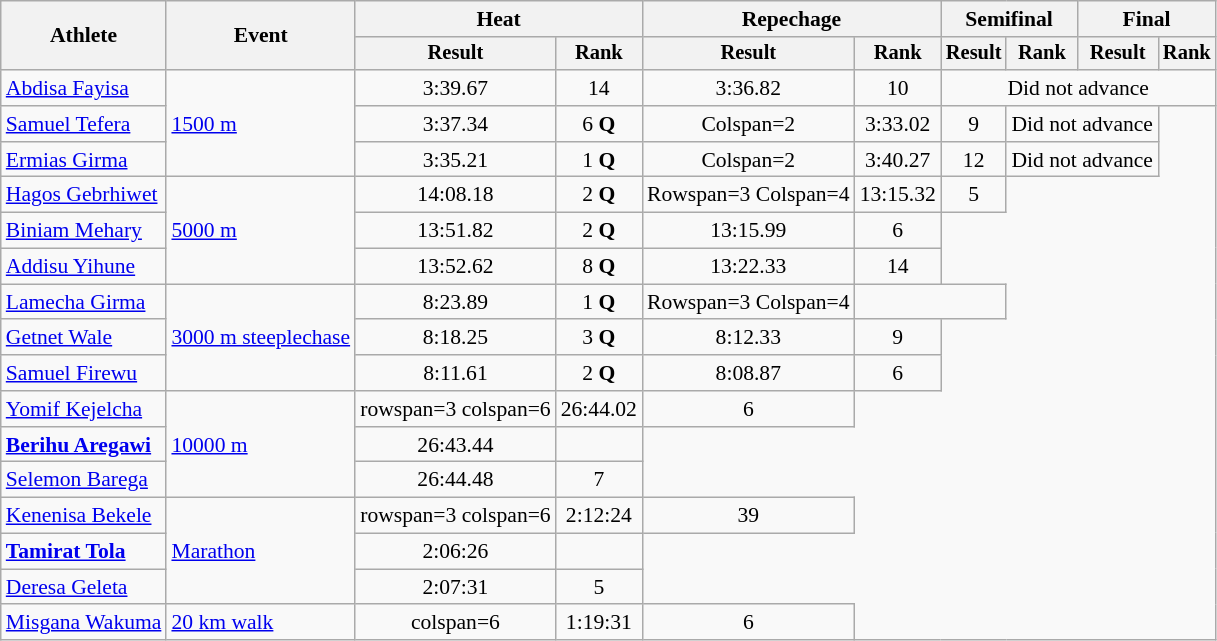<table class="wikitable" style="font-size:90%">
<tr>
<th rowspan="2">Athlete</th>
<th rowspan="2">Event</th>
<th colspan="2">Heat</th>
<th colspan="2">Repechage</th>
<th colspan="2">Semifinal</th>
<th colspan="2">Final</th>
</tr>
<tr style="font-size:95%">
<th>Result</th>
<th>Rank</th>
<th>Result</th>
<th>Rank</th>
<th>Result</th>
<th>Rank</th>
<th>Result</th>
<th>Rank</th>
</tr>
<tr align=center>
<td align=left><a href='#'>Abdisa Fayisa</a></td>
<td align=left rowspan=3><a href='#'>1500 m</a></td>
<td>3:39.67</td>
<td>14</td>
<td>3:36.82</td>
<td>10</td>
<td colspan=4>Did not advance</td>
</tr>
<tr align=center>
<td align=left><a href='#'>Samuel Tefera</a></td>
<td>3:37.34</td>
<td>6 <strong>Q</strong></td>
<td>Colspan=2</td>
<td>3:33.02</td>
<td>9</td>
<td colspan="2">Did not advance</td>
</tr>
<tr align=center>
<td align=left><a href='#'>Ermias Girma</a></td>
<td>3:35.21</td>
<td>1 <strong>Q</strong></td>
<td>Colspan=2</td>
<td>3:40.27</td>
<td>12</td>
<td colspan="2">Did not advance</td>
</tr>
<tr align=center>
<td align=left><a href='#'>Hagos Gebrhiwet</a></td>
<td align=left rowspan=3><a href='#'>5000 m</a></td>
<td>14:08.18</td>
<td>2 <strong>Q</strong></td>
<td>Rowspan=3 Colspan=4</td>
<td>13:15.32</td>
<td>5</td>
</tr>
<tr align=center>
<td align=left><a href='#'>Biniam Mehary</a></td>
<td>13:51.82</td>
<td>2 <strong>Q</strong></td>
<td>13:15.99</td>
<td>6</td>
</tr>
<tr align=center>
<td align=left><a href='#'>Addisu Yihune</a></td>
<td>13:52.62</td>
<td>8 <strong>Q</strong></td>
<td>13:22.33</td>
<td>14</td>
</tr>
<tr align=center>
<td align=left><a href='#'>Lamecha Girma</a></td>
<td align=left rowspan=3><a href='#'>3000 m steeplechase</a></td>
<td>8:23.89</td>
<td>1 <strong>Q</strong></td>
<td>Rowspan=3 Colspan=4</td>
<td Colspan="2"><strong></strong></td>
</tr>
<tr align=center>
<td align=left><a href='#'>Getnet Wale</a></td>
<td>8:18.25</td>
<td>3 <strong>Q</strong></td>
<td>8:12.33</td>
<td>9</td>
</tr>
<tr align=center>
<td align=left><a href='#'>Samuel Firewu</a></td>
<td>8:11.61</td>
<td>2 <strong>Q</strong></td>
<td>8:08.87</td>
<td>6</td>
</tr>
<tr align=center>
<td align=left><a href='#'>Yomif Kejelcha</a></td>
<td align=left rowspan=3><a href='#'>10000 m</a></td>
<td>rowspan=3 colspan=6</td>
<td>26:44.02</td>
<td>6</td>
</tr>
<tr align=center>
<td align=left><strong><a href='#'>Berihu Aregawi</a></strong></td>
<td>26:43.44</td>
<td></td>
</tr>
<tr align=center>
<td align=left><a href='#'>Selemon Barega</a></td>
<td>26:44.48</td>
<td>7</td>
</tr>
<tr align=center>
<td align=left><a href='#'>Kenenisa Bekele</a></td>
<td align=left rowspan=3><a href='#'>Marathon</a></td>
<td>rowspan=3 colspan=6 </td>
<td>2:12:24</td>
<td>39</td>
</tr>
<tr align=center>
<td align=left><strong><a href='#'>Tamirat Tola</a></strong></td>
<td>2:06:26</td>
<td> <strong></strong></td>
</tr>
<tr align=center>
<td align=left><a href='#'>Deresa Geleta</a></td>
<td>2:07:31</td>
<td>5</td>
</tr>
<tr align=center>
<td align=left><a href='#'>Misgana Wakuma</a></td>
<td align=left><a href='#'>20 km walk</a></td>
<td>colspan=6 </td>
<td>1:19:31</td>
<td>6</td>
</tr>
</table>
